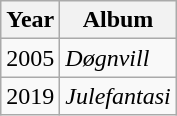<table class="wikitable plainrowheaders" style="text-align:center;">
<tr>
<th align="center">Year</th>
<th align="center">Album</th>
</tr>
<tr>
<td>2005</td>
<td align="left"><em>Døgnvill</em></td>
</tr>
<tr>
<td>2019</td>
<td align="left"><em>Julefantasi</em></td>
</tr>
</table>
